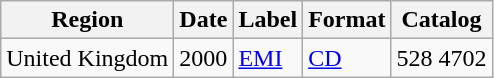<table class="wikitable">
<tr>
<th>Region</th>
<th>Date</th>
<th>Label</th>
<th>Format</th>
<th>Catalog</th>
</tr>
<tr>
<td>United Kingdom</td>
<td>2000</td>
<td><a href='#'>EMI</a></td>
<td><a href='#'>CD</a></td>
<td>528 4702</td>
</tr>
</table>
